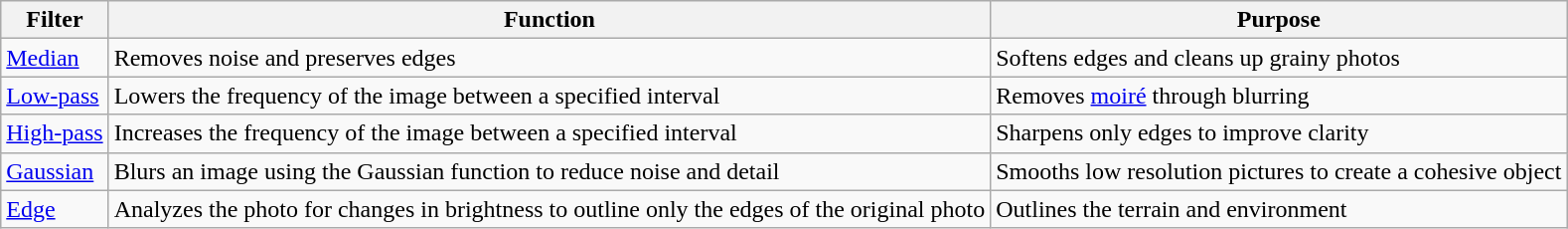<table class="wikitable">
<tr>
<th>Filter</th>
<th>Function</th>
<th>Purpose</th>
</tr>
<tr>
<td><a href='#'>Median</a></td>
<td>Removes noise and preserves edges</td>
<td>Softens edges and cleans up grainy photos</td>
</tr>
<tr>
<td><a href='#'>Low-pass</a></td>
<td>Lowers the frequency of the image between a specified interval</td>
<td>Removes <a href='#'>moiré</a> through blurring</td>
</tr>
<tr>
<td><a href='#'>High-pass</a></td>
<td>Increases the frequency of the image between a specified interval</td>
<td>Sharpens only edges to improve clarity</td>
</tr>
<tr>
<td><a href='#'>Gaussian</a></td>
<td>Blurs an image using the Gaussian function to reduce noise and detail</td>
<td>Smooths low resolution pictures to create a cohesive object</td>
</tr>
<tr>
<td><a href='#'>Edge</a></td>
<td>Analyzes the photo for changes in brightness to outline only the edges of the original photo</td>
<td>Outlines the terrain and environment</td>
</tr>
</table>
